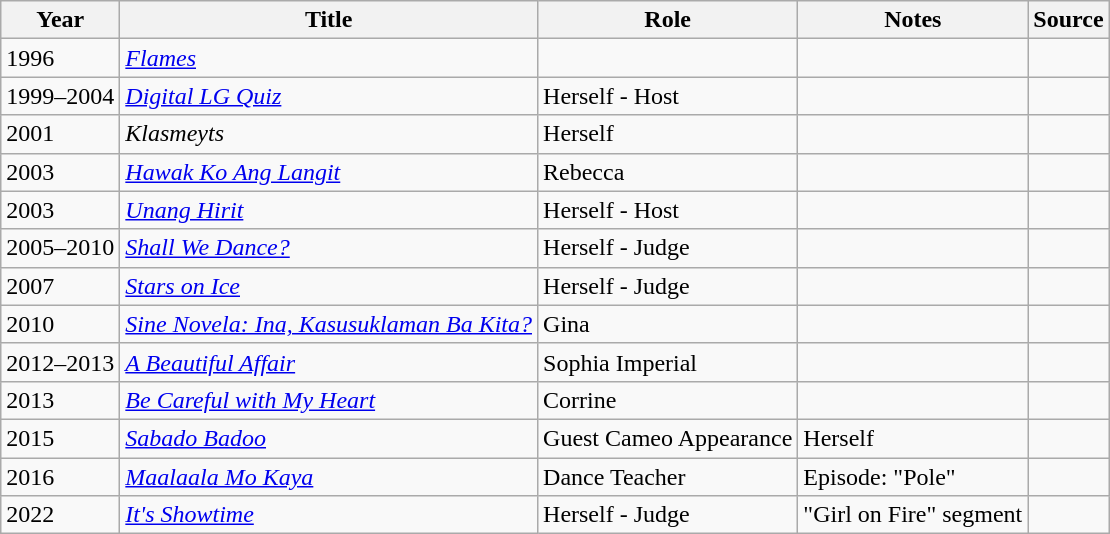<table class="wikitable sortable" >
<tr>
<th>Year</th>
<th>Title</th>
<th>Role</th>
<th class="unsortable">Notes </th>
<th class="unsortable">Source </th>
</tr>
<tr>
<td>1996</td>
<td><em><a href='#'>Flames</a></em></td>
<td></td>
<td></td>
<td></td>
</tr>
<tr>
<td>1999–2004</td>
<td><em><a href='#'>Digital LG Quiz</a></em></td>
<td>Herself - Host</td>
<td></td>
<td></td>
</tr>
<tr>
<td>2001</td>
<td><em>Klasmeyts</em></td>
<td>Herself</td>
<td></td>
<td></td>
</tr>
<tr>
<td>2003</td>
<td><em><a href='#'>Hawak Ko Ang Langit</a></em></td>
<td>Rebecca</td>
<td></td>
<td></td>
</tr>
<tr>
<td>2003</td>
<td><em><a href='#'>Unang Hirit</a></em></td>
<td>Herself - Host</td>
<td></td>
<td></td>
</tr>
<tr>
<td>2005–2010</td>
<td><em><a href='#'>Shall We Dance?</a></em></td>
<td>Herself - Judge</td>
<td></td>
<td></td>
</tr>
<tr>
<td>2007</td>
<td><em><a href='#'>Stars on Ice</a></em></td>
<td>Herself - Judge</td>
<td></td>
<td></td>
</tr>
<tr>
<td>2010</td>
<td><em><a href='#'>Sine Novela: Ina, Kasusuklaman Ba Kita?</a></em></td>
<td>Gina</td>
<td></td>
<td></td>
</tr>
<tr>
<td>2012–2013</td>
<td><em><a href='#'>A Beautiful Affair</a></em></td>
<td>Sophia Imperial</td>
<td></td>
<td></td>
</tr>
<tr>
<td>2013</td>
<td><em><a href='#'>Be Careful with My Heart</a></em></td>
<td>Corrine</td>
<td></td>
<td></td>
</tr>
<tr>
<td>2015</td>
<td><em><a href='#'>Sabado Badoo</a></em></td>
<td>Guest Cameo Appearance</td>
<td>Herself</td>
<td></td>
</tr>
<tr>
<td>2016</td>
<td><em><a href='#'>Maalaala Mo Kaya</a></em></td>
<td>Dance Teacher</td>
<td>Episode: "Pole"</td>
<td></td>
</tr>
<tr>
<td>2022</td>
<td><em><a href='#'>It's Showtime</a></td>
<td>Herself - Judge</td>
<td>"Girl on Fire" segment</td>
<td></td>
</tr>
</table>
